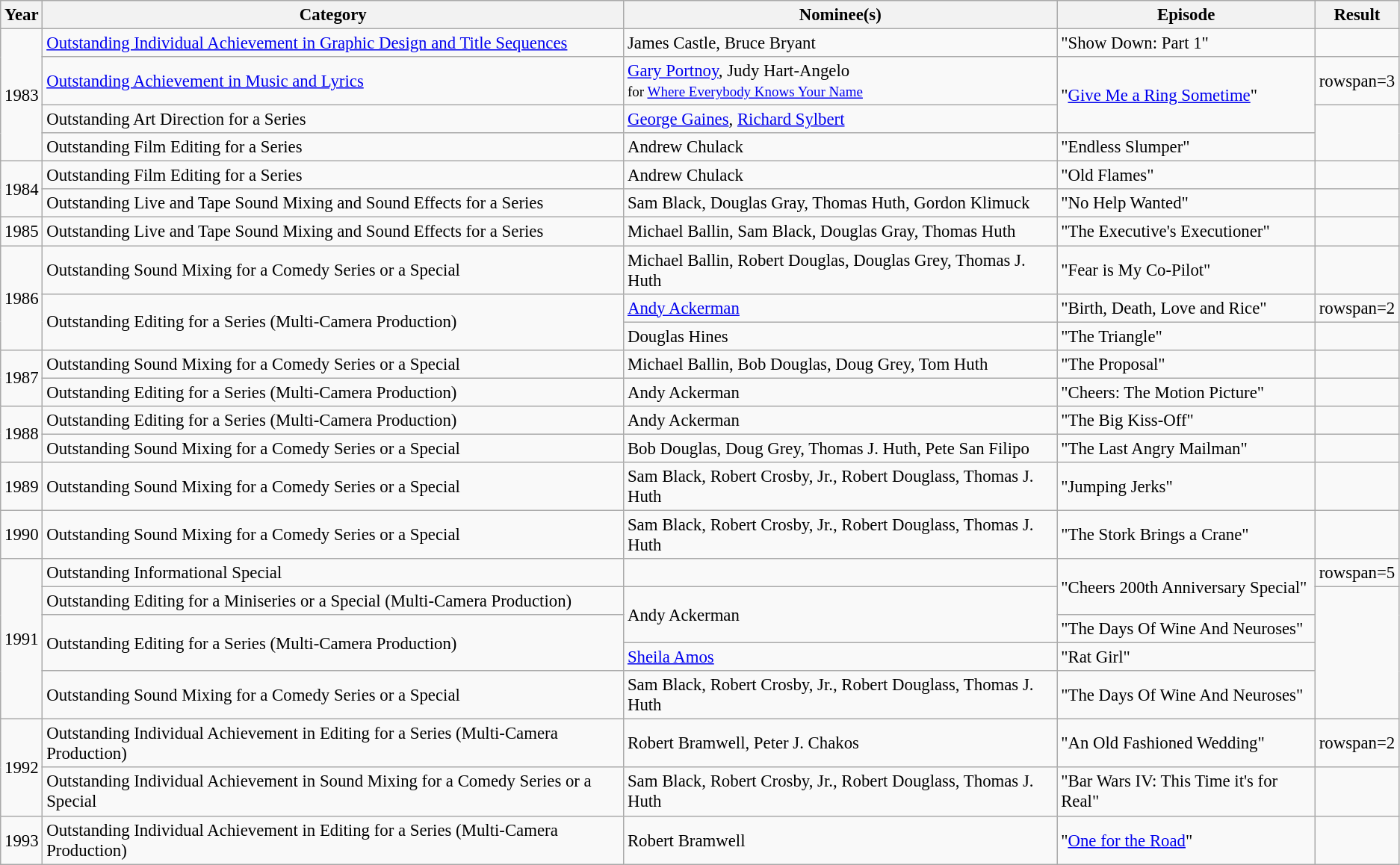<table class="wikitable" style="font-size: 95%">
<tr>
<th>Year</th>
<th>Category</th>
<th>Nominee(s)</th>
<th>Episode</th>
<th>Result</th>
</tr>
<tr>
<td rowspan="4">1983</td>
<td><a href='#'>Outstanding Individual Achievement in Graphic Design and Title Sequences</a></td>
<td>James Castle, Bruce Bryant</td>
<td>"Show Down: Part 1"</td>
<td></td>
</tr>
<tr>
<td><a href='#'>Outstanding Achievement in Music and Lyrics</a></td>
<td><a href='#'>Gary Portnoy</a>, Judy Hart-Angelo<br><small>for <a href='#'>Where Everybody Knows Your Name</a></small></td>
<td rowspan=2>"<a href='#'>Give Me a Ring Sometime</a>"</td>
<td>rowspan=3 </td>
</tr>
<tr>
<td>Outstanding Art Direction for a Series</td>
<td><a href='#'>George Gaines</a>, <a href='#'>Richard Sylbert</a></td>
</tr>
<tr>
<td>Outstanding Film Editing for a Series</td>
<td>Andrew Chulack</td>
<td>"Endless Slumper"</td>
</tr>
<tr>
<td rowspan="2">1984</td>
<td>Outstanding Film Editing for a Series</td>
<td>Andrew Chulack</td>
<td>"Old Flames"</td>
<td></td>
</tr>
<tr>
<td>Outstanding Live and Tape Sound Mixing and Sound Effects for a Series</td>
<td>Sam Black, Douglas Gray, Thomas Huth, Gordon Klimuck</td>
<td>"No Help Wanted"</td>
<td></td>
</tr>
<tr>
<td>1985</td>
<td>Outstanding Live and Tape Sound Mixing and Sound Effects for a Series</td>
<td>Michael Ballin, Sam Black, Douglas Gray, Thomas Huth</td>
<td>"The Executive's Executioner"</td>
<td></td>
</tr>
<tr>
<td rowspan=3>1986</td>
<td>Outstanding Sound Mixing for a Comedy Series or a Special</td>
<td>Michael Ballin, Robert Douglas, Douglas Grey, Thomas J. Huth</td>
<td>"Fear is My Co-Pilot"</td>
<td></td>
</tr>
<tr>
<td rowspan=2>Outstanding Editing for a Series (Multi-Camera Production)</td>
<td><a href='#'>Andy Ackerman</a></td>
<td>"Birth, Death, Love and Rice"</td>
<td>rowspan=2 </td>
</tr>
<tr>
<td>Douglas Hines</td>
<td>"The Triangle"</td>
</tr>
<tr>
<td rowspan=2>1987</td>
<td>Outstanding Sound Mixing for a Comedy Series or a Special</td>
<td>Michael Ballin, Bob Douglas, Doug Grey, Tom Huth</td>
<td>"The Proposal"</td>
<td></td>
</tr>
<tr>
<td>Outstanding Editing for a Series (Multi-Camera Production)</td>
<td>Andy Ackerman</td>
<td>"Cheers: The Motion Picture"</td>
<td></td>
</tr>
<tr>
<td rowspan=2>1988</td>
<td>Outstanding Editing for a Series (Multi-Camera Production)</td>
<td>Andy Ackerman</td>
<td>"The Big Kiss-Off"</td>
<td></td>
</tr>
<tr>
<td>Outstanding Sound Mixing for a Comedy Series or a Special</td>
<td>Bob Douglas, Doug Grey, Thomas J. Huth, Pete San Filipo</td>
<td>"The Last Angry Mailman"</td>
<td></td>
</tr>
<tr>
<td>1989</td>
<td>Outstanding Sound Mixing for a Comedy Series or a Special</td>
<td>Sam Black, Robert Crosby, Jr., Robert Douglass, Thomas J. Huth</td>
<td>"Jumping Jerks"</td>
<td></td>
</tr>
<tr>
<td>1990</td>
<td>Outstanding Sound Mixing for a Comedy Series or a Special</td>
<td>Sam Black, Robert Crosby, Jr., Robert Douglass, Thomas J. Huth</td>
<td>"The Stork Brings a Crane"</td>
<td></td>
</tr>
<tr>
<td rowspan=5>1991</td>
<td>Outstanding Informational Special</td>
<td></td>
<td rowspan=2>"Cheers 200th Anniversary Special"</td>
<td>rowspan=5 </td>
</tr>
<tr>
<td>Outstanding Editing for a Miniseries or a Special (Multi-Camera Production)</td>
<td rowspan=2>Andy Ackerman</td>
</tr>
<tr>
<td rowspan=2>Outstanding Editing for a Series (Multi-Camera Production)</td>
<td>"The Days Of Wine And Neuroses"</td>
</tr>
<tr>
<td><a href='#'>Sheila Amos</a></td>
<td>"Rat Girl"</td>
</tr>
<tr>
<td>Outstanding Sound Mixing for a Comedy Series or a Special</td>
<td>Sam Black, Robert Crosby, Jr., Robert Douglass, Thomas J. Huth</td>
<td>"The Days Of Wine And Neuroses"</td>
</tr>
<tr>
<td rowspan=2>1992</td>
<td>Outstanding Individual Achievement in Editing for a Series (Multi-Camera Production)</td>
<td>Robert Bramwell, Peter J. Chakos</td>
<td>"An Old Fashioned Wedding"</td>
<td>rowspan=2 </td>
</tr>
<tr>
<td>Outstanding Individual Achievement in Sound Mixing for a Comedy Series or a Special</td>
<td>Sam Black, Robert Crosby, Jr., Robert Douglass, Thomas J. Huth</td>
<td>"Bar Wars IV: This Time it's for Real"</td>
</tr>
<tr>
<td>1993</td>
<td>Outstanding Individual Achievement in Editing for a Series (Multi-Camera Production)</td>
<td>Robert Bramwell</td>
<td>"<a href='#'>One for the Road</a>"</td>
<td></td>
</tr>
</table>
